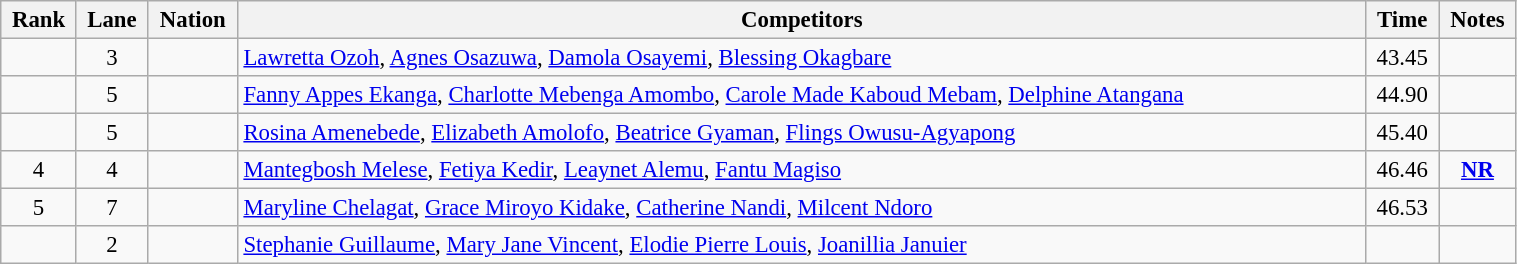<table class="wikitable sortable" width=80% style="text-align:center; font-size:95%">
<tr>
<th>Rank</th>
<th>Lane</th>
<th>Nation</th>
<th>Competitors</th>
<th>Time</th>
<th>Notes</th>
</tr>
<tr>
<td></td>
<td>3</td>
<td align=left></td>
<td align=left><a href='#'>Lawretta Ozoh</a>, <a href='#'>Agnes Osazuwa</a>, <a href='#'>Damola Osayemi</a>, <a href='#'>Blessing Okagbare</a></td>
<td>43.45</td>
<td></td>
</tr>
<tr>
<td></td>
<td>5</td>
<td align=left></td>
<td align=left><a href='#'>Fanny Appes Ekanga</a>, <a href='#'>Charlotte Mebenga Amombo</a>, <a href='#'>Carole Made Kaboud Mebam</a>, <a href='#'>Delphine Atangana</a></td>
<td>44.90</td>
<td></td>
</tr>
<tr>
<td></td>
<td>5</td>
<td align=left></td>
<td align=left><a href='#'>Rosina Amenebede</a>, <a href='#'>Elizabeth Amolofo</a>, <a href='#'>Beatrice Gyaman</a>, <a href='#'>Flings Owusu-Agyapong</a></td>
<td>45.40</td>
<td></td>
</tr>
<tr>
<td>4</td>
<td>4</td>
<td align=left></td>
<td align=left><a href='#'>Mantegbosh Melese</a>, <a href='#'>Fetiya Kedir</a>, <a href='#'>Leaynet Alemu</a>, <a href='#'>Fantu Magiso</a></td>
<td>46.46</td>
<td><strong><a href='#'>NR</a></strong></td>
</tr>
<tr>
<td>5</td>
<td>7</td>
<td align=left></td>
<td align=left><a href='#'>Maryline Chelagat</a>, <a href='#'>Grace Miroyo Kidake</a>, <a href='#'>Catherine Nandi</a>, <a href='#'>Milcent Ndoro</a></td>
<td>46.53</td>
<td></td>
</tr>
<tr>
<td></td>
<td>2</td>
<td align=left></td>
<td align=left><a href='#'>Stephanie Guillaume</a>, <a href='#'>Mary Jane Vincent</a>, <a href='#'>Elodie Pierre Louis</a>, <a href='#'>Joanillia Januier</a></td>
<td></td>
<td></td>
</tr>
</table>
